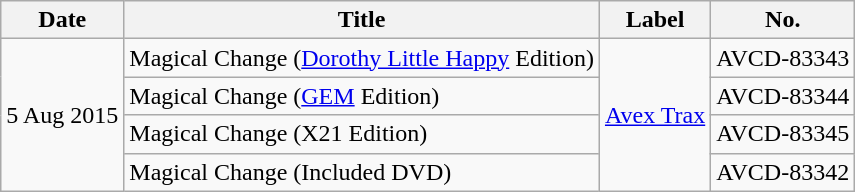<table class="wikitable">
<tr>
<th>Date</th>
<th>Title</th>
<th>Label</th>
<th>No.</th>
</tr>
<tr>
<td rowspan="4">5 Aug 2015</td>
<td>Magical Change (<a href='#'>Dorothy Little Happy</a> Edition)</td>
<td rowspan="4"><a href='#'>Avex Trax</a></td>
<td>AVCD-83343</td>
</tr>
<tr>
<td>Magical Change (<a href='#'>GEM</a> Edition)</td>
<td>AVCD-83344</td>
</tr>
<tr>
<td>Magical Change (X21 Edition)</td>
<td>AVCD-83345</td>
</tr>
<tr>
<td>Magical Change (Included DVD)</td>
<td>AVCD-83342</td>
</tr>
</table>
